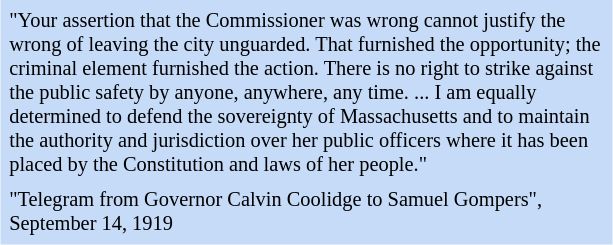<table class="toccolours" style="float: right; margin-left: 1em; margin-right: 2em; font-size: 85%; background:#c6dbf7; color:black; width:30em; max-width: 40%;" cellspacing="5">
<tr>
<td style="text-align: left;">"Your assertion that the Commissioner was wrong cannot justify the wrong of leaving the city unguarded. That furnished the opportunity; the criminal element furnished the action. There is no right to strike against the public safety by anyone, anywhere, any time. ... I am equally determined to defend the sovereignty of Massachusetts and to maintain the authority and jurisdiction over her public officers where it has been placed by the Constitution and laws of her people."</td>
</tr>
<tr>
<td style="text-align: left;">"Telegram from Governor Calvin Coolidge to Samuel Gompers", September 14, 1919</td>
</tr>
</table>
